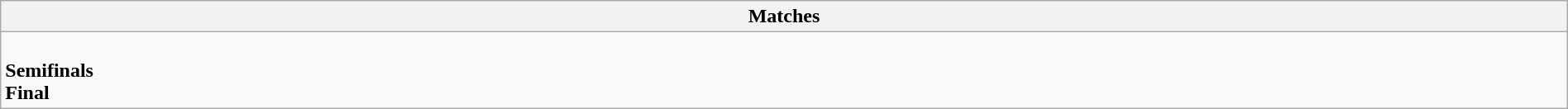<table class="wikitable collapsible collapsed" style="width:100%;">
<tr>
<th>Matches</th>
</tr>
<tr>
<td><br><strong>Semifinals</strong>

<br><strong>Final</strong>
</td>
</tr>
</table>
